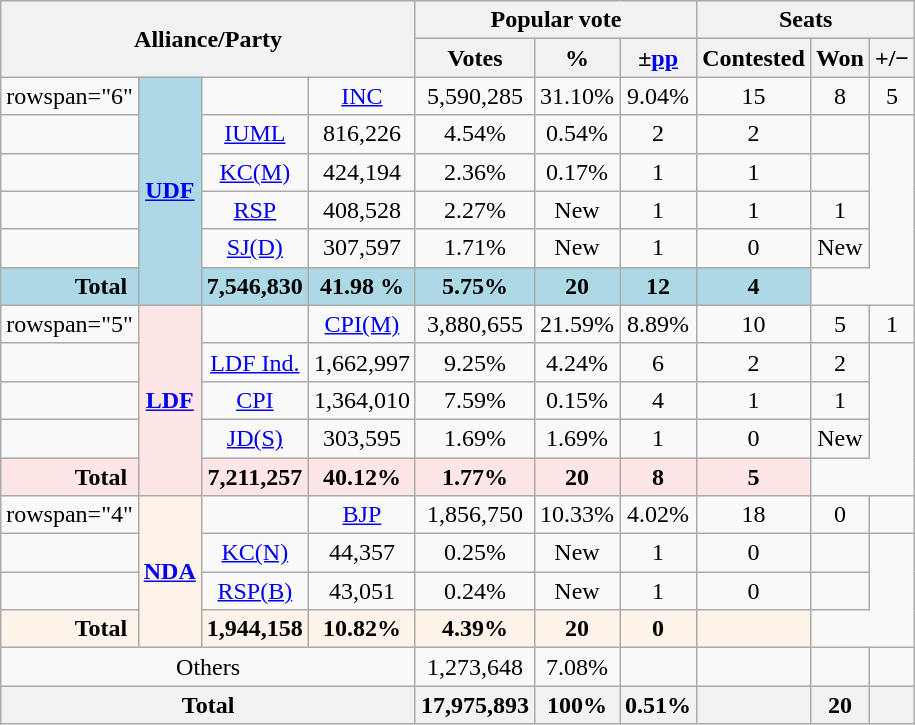<table class="wikitable sortable" style="text-align:center;">
<tr>
<th colspan="4" rowspan="2">Alliance/Party</th>
<th colspan="3">Popular vote</th>
<th colspan="3">Seats</th>
</tr>
<tr>
<th>Votes</th>
<th>%</th>
<th>±<a href='#'>pp</a></th>
<th>Contested</th>
<th>Won</th>
<th><strong>+/−</strong></th>
</tr>
<tr>
<td>rowspan="6" </td>
<th rowspan="6"style="background:#ADD8E6"><a href='#'>UDF</a></th>
<td></td>
<td><a href='#'>INC</a></td>
<td>5,590,285</td>
<td>31.10%</td>
<td> 9.04%</td>
<td>15</td>
<td>8</td>
<td> 5</td>
</tr>
<tr>
<td></td>
<td><a href='#'>IUML</a></td>
<td>816,226</td>
<td>4.54%</td>
<td> 0.54%</td>
<td>2</td>
<td>2</td>
<td></td>
</tr>
<tr>
<td></td>
<td><a href='#'>KC(M)</a></td>
<td>424,194</td>
<td>2.36%</td>
<td> 0.17%</td>
<td>1</td>
<td>1</td>
<td></td>
</tr>
<tr>
<td></td>
<td><a href='#'>RSP</a></td>
<td>408,528</td>
<td>2.27%</td>
<td>New</td>
<td>1</td>
<td>1</td>
<td> 1</td>
</tr>
<tr>
<td></td>
<td><a href='#'>SJ(D)</a></td>
<td>307,597</td>
<td>1.71%</td>
<td>New</td>
<td>1</td>
<td>0</td>
<td>New</td>
</tr>
<tr>
<th colspan="2"style="background:#ADD8E6">Total</th>
<th style="background:#ADD8E6">7,546,830</th>
<th style="background:#ADD8E6">41.98 %</th>
<th style="background:#ADD8E6"> 5.75%</th>
<th style="background:#ADD8E6">20</th>
<th style="background:#ADD8E6">12</th>
<th style="background:#ADD8E6"> 4</th>
</tr>
<tr>
<td>rowspan="5" </td>
<th rowspan="5"style="background:#FFE6E6"><a href='#'>LDF</a></th>
<td></td>
<td><a href='#'>CPI(M)</a></td>
<td>3,880,655</td>
<td>21.59%</td>
<td> 8.89%</td>
<td>10</td>
<td>5</td>
<td> 1</td>
</tr>
<tr>
<td></td>
<td><a href='#'>LDF Ind.</a></td>
<td>1,662,997</td>
<td>9.25%</td>
<td> 4.24%</td>
<td>6</td>
<td>2</td>
<td> 2</td>
</tr>
<tr>
<td></td>
<td><a href='#'>CPI</a></td>
<td>1,364,010</td>
<td>7.59%</td>
<td> 0.15%</td>
<td>4</td>
<td>1</td>
<td> 1</td>
</tr>
<tr>
<td></td>
<td><a href='#'>JD(S)</a></td>
<td>303,595</td>
<td>1.69%</td>
<td> 1.69%</td>
<td>1</td>
<td>0</td>
<td>New</td>
</tr>
<tr>
<th colspan="2"style="background:#FFE6E6">Total</th>
<th style="background:#FFE6E6">7,211,257</th>
<th style="background:#FFE6E6">40.12%</th>
<th style="background:#FFE6E6"> 1.77%</th>
<th style="background:#FFE6E6">20</th>
<th style="background:#FFE6E6">8</th>
<th style="background:#FFE6E6"> 5</th>
</tr>
<tr>
<td>rowspan="4" </td>
<th rowspan="4"style="background:#fef3e8"><a href='#'>NDA</a></th>
<td></td>
<td><a href='#'>BJP</a></td>
<td>1,856,750</td>
<td>10.33%</td>
<td> 4.02%</td>
<td>18</td>
<td>0</td>
<td></td>
</tr>
<tr>
<td></td>
<td><a href='#'>KC(N)</a></td>
<td>44,357</td>
<td>0.25%</td>
<td>New</td>
<td>1</td>
<td>0</td>
<td></td>
</tr>
<tr>
<td></td>
<td><a href='#'>RSP(B)</a></td>
<td>43,051</td>
<td>0.24%</td>
<td>New</td>
<td>1</td>
<td>0</td>
<td></td>
</tr>
<tr>
<th colspan="2"style="background:#fef3e8">Total</th>
<th style="background:#fef3e8">1,944,158</th>
<th style="background:#fef3e8">10.82%</th>
<th style="background:#fef3e8"> 4.39%</th>
<th style="background:#fef3e8">20</th>
<th style="background:#fef3e8">0</th>
<th style="background:#fef3e8"></th>
</tr>
<tr>
<td colspan=4>Others</td>
<td>1,273,648</td>
<td>7.08%</td>
<td></td>
<td></td>
<td></td>
<td></td>
</tr>
<tr>
<th colspan=4>Total</th>
<th>17,975,893</th>
<th>100%</th>
<th> 0.51%</th>
<th></th>
<th>20</th>
<th></th>
</tr>
</table>
